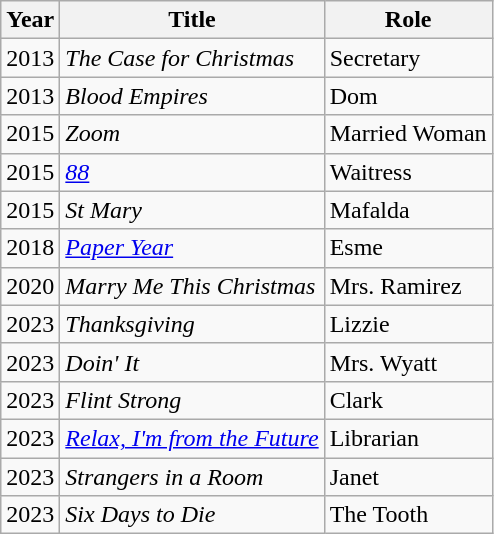<table class="wikitable sortable">
<tr>
<th>Year</th>
<th>Title</th>
<th>Role</th>
</tr>
<tr>
<td>2013</td>
<td data-sort-value="Case for Christmas, The"><em>The Case for Christmas</em></td>
<td>Secretary</td>
</tr>
<tr>
<td>2013</td>
<td><em>Blood Empires</em></td>
<td>Dom</td>
</tr>
<tr>
<td>2015</td>
<td><em>Zoom</em></td>
<td>Married Woman</td>
</tr>
<tr>
<td>2015</td>
<td><em><a href='#'>88</a></em></td>
<td>Waitress</td>
</tr>
<tr>
<td>2015</td>
<td><em>St Mary</em></td>
<td>Mafalda</td>
</tr>
<tr>
<td>2018</td>
<td><em><a href='#'>Paper Year</a></em></td>
<td>Esme</td>
</tr>
<tr>
<td>2020</td>
<td><em>Marry Me This Christmas</em></td>
<td>Mrs. Ramirez</td>
</tr>
<tr>
<td>2023</td>
<td><em>Thanksgiving</em></td>
<td>Lizzie</td>
</tr>
<tr>
<td>2023</td>
<td><em>Doin' It</em></td>
<td>Mrs. Wyatt</td>
</tr>
<tr>
<td>2023</td>
<td><em>Flint Strong</em></td>
<td>Clark</td>
</tr>
<tr>
<td>2023</td>
<td><em><a href='#'>Relax, I'm from the Future</a></em></td>
<td>Librarian</td>
</tr>
<tr>
<td>2023</td>
<td><em>Strangers in a Room</em></td>
<td>Janet</td>
</tr>
<tr>
<td>2023</td>
<td><em>Six Days to Die</em></td>
<td>The Tooth</td>
</tr>
</table>
